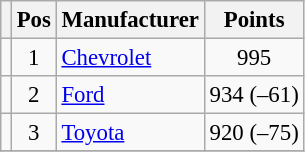<table class="wikitable" style="font-size: 95%">
<tr>
<th></th>
<th>Pos</th>
<th>Manufacturer</th>
<th>Points</th>
</tr>
<tr>
<td align="left"></td>
<td style="text-align:center;">1</td>
<td><a href='#'>Chevrolet</a></td>
<td style="text-align:center;">995</td>
</tr>
<tr>
<td align="left"></td>
<td style="text-align:center;">2</td>
<td><a href='#'>Ford</a></td>
<td style="text-align:center;">934 (–61)</td>
</tr>
<tr>
<td align="left"></td>
<td style="text-align:center;">3</td>
<td><a href='#'>Toyota</a></td>
<td style="text-align:center;">920 (–75)</td>
</tr>
<tr class="sortbottom">
</tr>
</table>
